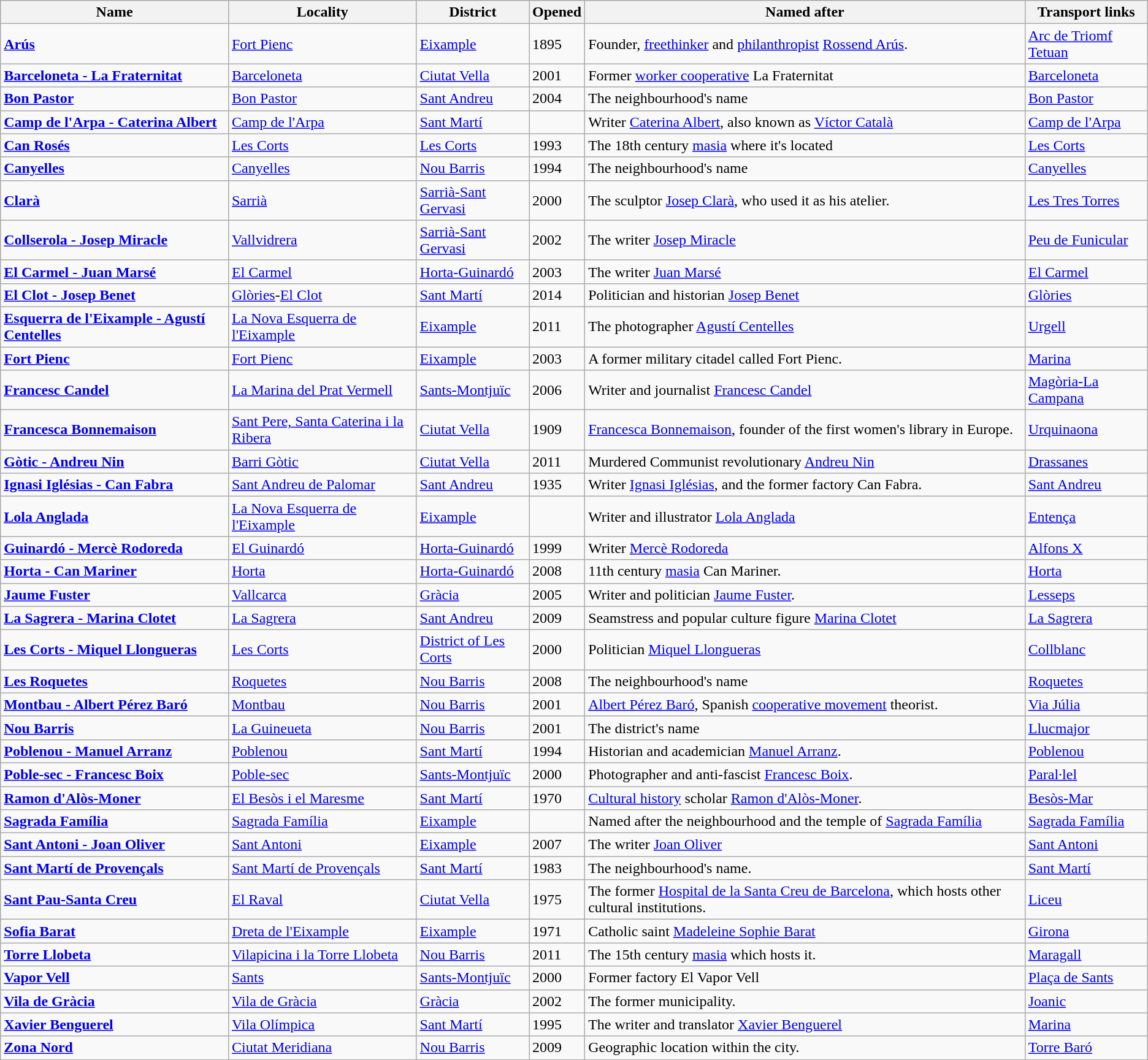<table class="wikitable sortable">
<tr>
<th>Name</th>
<th>Locality</th>
<th>District</th>
<th>Opened</th>
<th>Named after</th>
<th>Transport links</th>
</tr>
<tr>
<td><strong><a href='#'>Arús</a></strong></td>
<td><a href='#'>Fort Pienc</a></td>
<td><a href='#'>Eixample</a></td>
<td>1895</td>
<td>Founder, <a href='#'>freethinker</a> and <a href='#'>philanthropist</a> <a href='#'>Rossend Arús</a>.</td>
<td> <a href='#'>Arc de Triomf</a>  <a href='#'>Tetuan</a></td>
</tr>
<tr>
<td><strong><a href='#'>Barceloneta - La Fraternitat</a></strong></td>
<td><a href='#'>Barceloneta</a></td>
<td><a href='#'>Ciutat Vella</a></td>
<td>2001</td>
<td>Former <a href='#'>worker cooperative</a> La Fraternitat</td>
<td> <a href='#'>Barceloneta</a></td>
</tr>
<tr>
<td><strong><a href='#'>Bon Pastor</a></strong></td>
<td><a href='#'>Bon Pastor</a></td>
<td><a href='#'>Sant Andreu</a></td>
<td>2004</td>
<td>The neighbourhood's name</td>
<td>  <a href='#'>Bon Pastor</a></td>
</tr>
<tr>
<td><strong><a href='#'>Camp de l'Arpa - Caterina Albert</a></strong></td>
<td><a href='#'>Camp de l'Arpa</a></td>
<td><a href='#'>Sant Martí</a></td>
<td></td>
<td>Writer <a href='#'>Caterina Albert</a>, also known as <a href='#'>Víctor Català</a></td>
<td> <a href='#'>Camp de l'Arpa</a></td>
</tr>
<tr>
<td><strong><a href='#'>Can Rosés</a></strong></td>
<td><a href='#'>Les Corts</a></td>
<td><a href='#'>Les Corts</a></td>
<td>1993</td>
<td>The 18th century <a href='#'>masia</a> where it's located</td>
<td> <a href='#'>Les Corts</a></td>
</tr>
<tr>
<td><strong><a href='#'>Canyelles</a></strong></td>
<td><a href='#'>Canyelles</a></td>
<td><a href='#'>Nou Barris</a></td>
<td>1994</td>
<td>The neighbourhood's name</td>
<td> <a href='#'>Canyelles</a></td>
</tr>
<tr>
<td><strong><a href='#'>Clarà</a></strong></td>
<td><a href='#'>Sarrià</a></td>
<td><a href='#'>Sarrià-Sant Gervasi</a></td>
<td>2000</td>
<td>The sculptor <a href='#'>Josep Clarà</a>, who used it as his atelier.</td>
<td> <a href='#'>Les Tres Torres</a></td>
</tr>
<tr>
<td><strong><a href='#'>Collserola - Josep Miracle</a></strong></td>
<td><a href='#'>Vallvidrera</a></td>
<td><a href='#'>Sarrià-Sant Gervasi</a></td>
<td>2002</td>
<td>The writer <a href='#'>Josep Miracle</a></td>
<td>  <a href='#'>Peu de Funicular</a></td>
</tr>
<tr>
<td><strong><a href='#'>El Carmel - Juan Marsé</a></strong></td>
<td><a href='#'>El Carmel</a></td>
<td><a href='#'>Horta-Guinardó</a></td>
<td>2003</td>
<td>The writer <a href='#'>Juan Marsé</a></td>
<td> <a href='#'>El Carmel</a></td>
</tr>
<tr>
<td><strong><a href='#'>El Clot - Josep Benet</a></strong></td>
<td><a href='#'>Glòries</a>-<a href='#'>El Clot</a></td>
<td><a href='#'>Sant Martí</a></td>
<td>2014</td>
<td>Politician and historian <a href='#'>Josep Benet</a></td>
<td> <a href='#'>Glòries</a></td>
</tr>
<tr>
<td><strong><a href='#'>Esquerra de l'Eixample - Agustí Centelles</a></strong></td>
<td><a href='#'>La Nova Esquerra de l'Eixample</a></td>
<td><a href='#'>Eixample</a></td>
<td>2011</td>
<td>The photographer <a href='#'>Agustí Centelles</a></td>
<td> <a href='#'>Urgell</a></td>
</tr>
<tr>
<td><strong><a href='#'>Fort Pienc</a></strong></td>
<td><a href='#'>Fort Pienc</a></td>
<td><a href='#'>Eixample</a></td>
<td>2003</td>
<td>A former military citadel called Fort Pienc.</td>
<td> <a href='#'>Marina</a></td>
</tr>
<tr>
<td><strong><a href='#'>Francesc Candel</a></strong></td>
<td><a href='#'>La Marina del Prat Vermell</a></td>
<td><a href='#'>Sants-Montjuïc</a></td>
<td>2006</td>
<td>Writer and journalist <a href='#'>Francesc Candel</a></td>
<td> <a href='#'>Magòria-La Campana</a></td>
</tr>
<tr>
<td><strong><a href='#'>Francesca Bonnemaison</a></strong></td>
<td><a href='#'>Sant Pere, Santa Caterina i la Ribera</a></td>
<td><a href='#'>Ciutat Vella</a></td>
<td>1909</td>
<td><a href='#'>Francesca Bonnemaison</a>, founder of the first women's library in Europe.</td>
<td> <a href='#'>Urquinaona</a></td>
</tr>
<tr>
<td><strong><a href='#'>Gòtic - Andreu Nin</a></strong></td>
<td><a href='#'>Barri Gòtic</a></td>
<td><a href='#'>Ciutat Vella</a></td>
<td>2011</td>
<td>Murdered Communist revolutionary <a href='#'>Andreu Nin</a></td>
<td> <a href='#'>Drassanes</a></td>
</tr>
<tr>
<td><strong><a href='#'>Ignasi Iglésias - Can Fabra</a></strong></td>
<td><a href='#'>Sant Andreu de Palomar</a></td>
<td><a href='#'>Sant Andreu</a></td>
<td>1935</td>
<td>Writer <a href='#'>Ignasi Iglésias</a>, and the former factory Can Fabra.</td>
<td> <a href='#'>Sant Andreu</a></td>
</tr>
<tr>
<td><strong><a href='#'>Lola Anglada</a></strong></td>
<td><a href='#'>La Nova Esquerra de l'Eixample</a></td>
<td><a href='#'>Eixample</a></td>
<td></td>
<td>Writer and illustrator <a href='#'>Lola Anglada</a></td>
<td> <a href='#'>Entença</a></td>
</tr>
<tr>
<td><strong><a href='#'>Guinardó - Mercè Rodoreda</a></strong></td>
<td><a href='#'>El Guinardó</a></td>
<td><a href='#'>Horta-Guinardó</a></td>
<td>1999</td>
<td>Writer <a href='#'>Mercè Rodoreda</a></td>
<td> <a href='#'>Alfons X</a></td>
</tr>
<tr>
<td><strong><a href='#'>Horta - Can Mariner</a></strong></td>
<td><a href='#'>Horta</a></td>
<td><a href='#'>Horta-Guinardó</a></td>
<td>2008</td>
<td>11th century <a href='#'>masia</a> Can Mariner.</td>
<td> <a href='#'>Horta</a></td>
</tr>
<tr>
<td><strong><a href='#'>Jaume Fuster</a></strong></td>
<td><a href='#'>Vallcarca</a></td>
<td><a href='#'>Gràcia</a></td>
<td>2005</td>
<td>Writer and politician <a href='#'>Jaume Fuster</a>.</td>
<td> <a href='#'>Lesseps</a></td>
</tr>
<tr>
<td><strong><a href='#'>La Sagrera - Marina Clotet</a></strong></td>
<td><a href='#'>La Sagrera</a></td>
<td><a href='#'>Sant Andreu</a></td>
<td>2009</td>
<td>Seamstress and popular culture figure <a href='#'>Marina Clotet</a></td>
<td>    <a href='#'>La Sagrera</a></td>
</tr>
<tr>
<td><strong><a href='#'>Les Corts - Miquel Llongueras</a></strong></td>
<td><a href='#'>Les Corts</a></td>
<td><a href='#'>District of Les Corts</a></td>
<td>2000</td>
<td>Politician <a href='#'>Miquel Llongueras</a></td>
<td> <a href='#'>Collblanc</a></td>
</tr>
<tr>
<td><strong><a href='#'>Les Roquetes</a></strong></td>
<td><a href='#'>Roquetes</a></td>
<td><a href='#'>Nou Barris</a></td>
<td>2008</td>
<td>The neighbourhood's name</td>
<td> <a href='#'>Roquetes</a></td>
</tr>
<tr>
<td><strong><a href='#'>Montbau - Albert Pérez Baró</a></strong></td>
<td><a href='#'>Montbau</a></td>
<td><a href='#'>Nou Barris</a></td>
<td>2001</td>
<td><a href='#'>Albert Pérez Baró</a>, Spanish <a href='#'>cooperative movement</a> theorist.</td>
<td> <a href='#'>Via Júlia</a></td>
</tr>
<tr>
<td><strong><a href='#'>Nou Barris</a></strong></td>
<td><a href='#'>La Guineueta</a></td>
<td><a href='#'>Nou Barris</a></td>
<td>2001</td>
<td>The district's name</td>
<td> <a href='#'>Llucmajor</a></td>
</tr>
<tr>
<td><strong><a href='#'>Poblenou - Manuel Arranz</a></strong></td>
<td><a href='#'>Poblenou</a></td>
<td><a href='#'>Sant Martí</a></td>
<td>1994</td>
<td>Historian and academician <a href='#'>Manuel Arranz</a>.</td>
<td> <a href='#'>Poblenou</a></td>
</tr>
<tr>
<td><strong><a href='#'>Poble-sec - Francesc Boix</a></strong></td>
<td><a href='#'>Poble-sec</a></td>
<td><a href='#'>Sants-Montjuïc</a></td>
<td>2000</td>
<td>Photographer and anti-fascist <a href='#'>Francesc Boix</a>.</td>
<td> <a href='#'>Paral·lel</a></td>
</tr>
<tr>
<td><strong><a href='#'>Ramon d'Alòs-Moner</a></strong></td>
<td><a href='#'>El Besòs i el Maresme</a></td>
<td><a href='#'>Sant Martí</a></td>
<td>1970</td>
<td><a href='#'>Cultural history</a> scholar <a href='#'>Ramon d'Alòs-Moner</a>.</td>
<td> <a href='#'>Besòs-Mar</a></td>
</tr>
<tr>
<td><strong><a href='#'>Sagrada Família</a></strong></td>
<td><a href='#'>Sagrada Família</a></td>
<td><a href='#'>Eixample</a></td>
<td></td>
<td>Named after the neighbourhood and the temple of <a href='#'>Sagrada Família</a></td>
<td> <a href='#'>Sagrada Família</a></td>
</tr>
<tr>
<td><strong><a href='#'>Sant Antoni - Joan Oliver</a></strong></td>
<td><a href='#'>Sant Antoni</a></td>
<td><a href='#'>Eixample</a></td>
<td>2007</td>
<td>The writer <a href='#'>Joan Oliver</a></td>
<td> <a href='#'>Sant Antoni</a></td>
</tr>
<tr>
<td><strong><a href='#'>Sant Martí de Provençals</a></strong></td>
<td><a href='#'>Sant Martí de Provençals</a></td>
<td><a href='#'>Sant Martí</a></td>
<td>1983</td>
<td>The neighbourhood's name.</td>
<td> <a href='#'>Sant Martí</a></td>
</tr>
<tr>
<td><strong><a href='#'>Sant Pau-Santa Creu</a></strong></td>
<td><a href='#'>El Raval</a></td>
<td><a href='#'>Ciutat Vella</a></td>
<td>1975</td>
<td>The former <a href='#'>Hospital de la Santa Creu de Barcelona</a>, which hosts other cultural institutions.</td>
<td> <a href='#'>Liceu</a></td>
</tr>
<tr>
<td><strong><a href='#'>Sofia Barat</a></strong></td>
<td><a href='#'>Dreta de l'Eixample</a></td>
<td><a href='#'>Eixample</a></td>
<td>1971</td>
<td>Catholic saint <a href='#'>Madeleine Sophie Barat</a></td>
<td> <a href='#'>Girona</a></td>
</tr>
<tr>
<td><strong><a href='#'>Torre Llobeta</a></strong></td>
<td><a href='#'>Vilapicina i la Torre Llobeta</a></td>
<td><a href='#'>Nou Barris</a></td>
<td>2011</td>
<td>The 15th century <a href='#'>masia</a> which hosts it.</td>
<td>  <a href='#'>Maragall</a></td>
</tr>
<tr>
<td><strong><a href='#'>Vapor Vell</a></strong></td>
<td><a href='#'>Sants</a></td>
<td><a href='#'>Sants-Montjuïc</a></td>
<td>2000</td>
<td>Former factory El Vapor Vell</td>
<td>  <a href='#'>Plaça de Sants</a></td>
</tr>
<tr>
<td><strong><a href='#'>Vila de Gràcia</a></strong></td>
<td><a href='#'>Vila de Gràcia</a></td>
<td><a href='#'>Gràcia</a></td>
<td>2002</td>
<td>The former municipality.</td>
<td> <a href='#'>Joanic</a></td>
</tr>
<tr>
<td><strong><a href='#'>Xavier Benguerel</a></strong></td>
<td><a href='#'>Vila Olímpica</a></td>
<td><a href='#'>Sant Martí</a></td>
<td>1995</td>
<td>The writer and translator <a href='#'>Xavier Benguerel</a></td>
<td> <a href='#'>Marina</a></td>
</tr>
<tr>
<td><strong><a href='#'>Zona Nord</a></strong></td>
<td><a href='#'>Ciutat Meridiana</a></td>
<td><a href='#'>Nou Barris</a></td>
<td>2009</td>
<td>Geographic location within the city.</td>
<td> <a href='#'>Torre Baró</a></td>
</tr>
<tr>
</tr>
</table>
